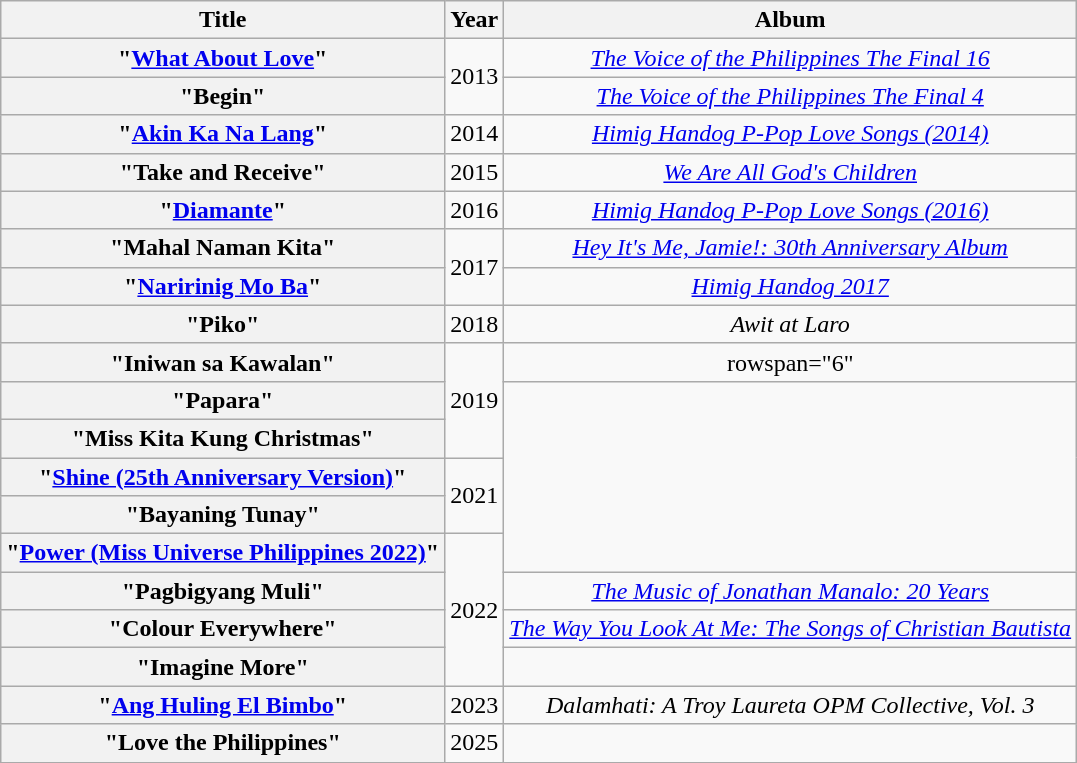<table class="wikitable plainrowheaders" style="text-align:center;">
<tr>
<th scope="col">Title</th>
<th scope="col">Year</th>
<th scope="col">Album</th>
</tr>
<tr>
<th scope="row">"<a href='#'>What About Love</a>"</th>
<td rowspan="2">2013</td>
<td><em><a href='#'>The Voice of the Philippines The Final 16</a></em></td>
</tr>
<tr>
<th scope="row">"Begin"</th>
<td><em><a href='#'>The Voice of the Philippines The Final 4</a></em></td>
</tr>
<tr>
<th scope="row">"<a href='#'>Akin Ka Na Lang</a>"</th>
<td>2014</td>
<td><em><a href='#'>Himig Handog P-Pop Love Songs (2014)</a></em></td>
</tr>
<tr>
<th scope="row">"Take and Receive"</th>
<td>2015</td>
<td><em><a href='#'>We Are All God's Children</a></em></td>
</tr>
<tr>
<th scope="row">"<a href='#'>Diamante</a>"</th>
<td>2016</td>
<td><em><a href='#'>Himig Handog P-Pop Love Songs (2016)</a></em></td>
</tr>
<tr>
<th scope="row">"Mahal Naman Kita"</th>
<td rowspan="2">2017</td>
<td><em><a href='#'>Hey It's Me, Jamie!: 30th Anniversary Album</a></em></td>
</tr>
<tr>
<th scope="row">"<a href='#'>Naririnig Mo Ba</a>"</th>
<td><em><a href='#'>Himig Handog 2017</a></em></td>
</tr>
<tr>
<th scope="row">"Piko"</th>
<td>2018</td>
<td><em>Awit at Laro</em></td>
</tr>
<tr>
<th scope="row">"Iniwan sa Kawalan"<br></th>
<td rowspan="3">2019</td>
<td>rowspan="6" </td>
</tr>
<tr>
<th scope="row">"Papara"</th>
</tr>
<tr>
<th scope="row">"Miss Kita Kung Christmas"<br></th>
</tr>
<tr>
<th scope="row">"<a href='#'>Shine (25th Anniversary Version)</a>"</th>
<td rowspan="2">2021</td>
</tr>
<tr>
<th scope="row">"Bayaning Tunay"<br></th>
</tr>
<tr>
<th scope="row">"<a href='#'>Power (Miss Universe Philippines 2022)</a>"</th>
<td rowspan="4">2022</td>
</tr>
<tr>
<th scope="row">"Pagbigyang Muli"</th>
<td><em><a href='#'>The Music of Jonathan Manalo: 20 Years</a></em></td>
</tr>
<tr>
<th scope="row">"Colour Everywhere"</th>
<td><em><a href='#'>The Way You Look At Me: The Songs of Christian Bautista</a></em></td>
</tr>
<tr>
<th scope="row">"Imagine More"</th>
<td></td>
</tr>
<tr>
<th scope="row">"<a href='#'>Ang Huling El Bimbo</a>"</th>
<td>2023</td>
<td><em>Dalamhati: A Troy Laureta OPM Collective, Vol. 3</em></td>
</tr>
<tr>
<th scope="row">"Love the Philippines"</th>
<td>2025</td>
<td></td>
</tr>
<tr>
</tr>
</table>
